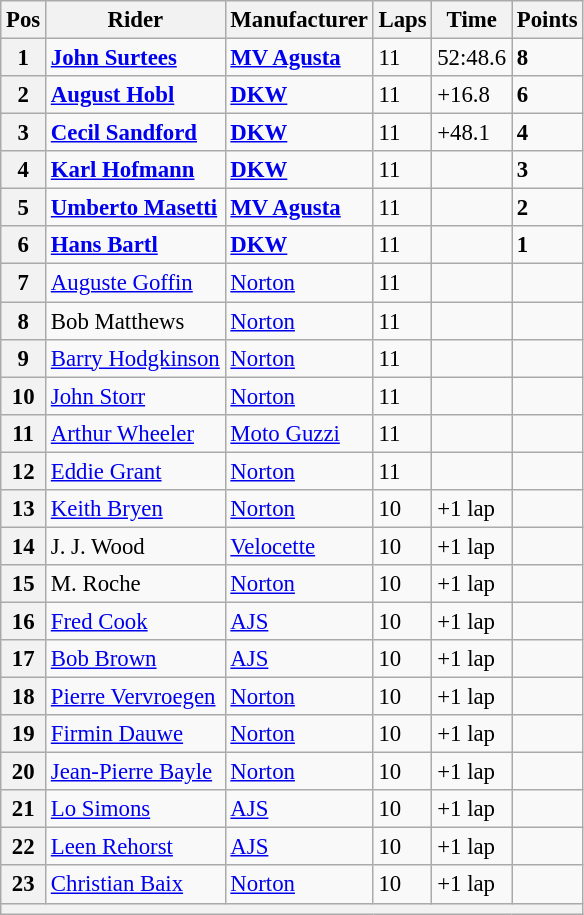<table class="wikitable" style="font-size: 95%;">
<tr>
<th>Pos</th>
<th>Rider</th>
<th>Manufacturer</th>
<th>Laps</th>
<th>Time</th>
<th>Points</th>
</tr>
<tr>
<th>1</th>
<td> <strong><a href='#'>John Surtees</a></strong></td>
<td><strong><a href='#'>MV Agusta</a></strong></td>
<td>11</td>
<td>52:48.6</td>
<td><strong>8</strong></td>
</tr>
<tr>
<th>2</th>
<td> <strong><a href='#'>August Hobl</a></strong></td>
<td><strong><a href='#'>DKW</a></strong></td>
<td>11</td>
<td>+16.8</td>
<td><strong>6</strong></td>
</tr>
<tr>
<th>3</th>
<td> <strong><a href='#'>Cecil Sandford</a></strong></td>
<td><strong><a href='#'>DKW</a></strong></td>
<td>11</td>
<td>+48.1</td>
<td><strong>4</strong></td>
</tr>
<tr>
<th>4</th>
<td> <strong><a href='#'>Karl Hofmann</a></strong></td>
<td><strong><a href='#'>DKW</a></strong></td>
<td>11</td>
<td></td>
<td><strong>3</strong></td>
</tr>
<tr>
<th>5</th>
<td> <strong><a href='#'>Umberto Masetti</a></strong></td>
<td><strong><a href='#'>MV Agusta</a></strong></td>
<td>11</td>
<td></td>
<td><strong>2</strong></td>
</tr>
<tr>
<th>6</th>
<td> <strong><a href='#'>Hans Bartl</a></strong></td>
<td><strong><a href='#'>DKW</a></strong></td>
<td>11</td>
<td></td>
<td><strong>1</strong></td>
</tr>
<tr>
<th>7</th>
<td> <a href='#'>Auguste Goffin</a></td>
<td><a href='#'>Norton</a></td>
<td>11</td>
<td></td>
<td></td>
</tr>
<tr>
<th>8</th>
<td> Bob Matthews</td>
<td><a href='#'>Norton</a></td>
<td>11</td>
<td></td>
<td></td>
</tr>
<tr>
<th>9</th>
<td> <a href='#'>Barry Hodgkinson</a></td>
<td><a href='#'>Norton</a></td>
<td>11</td>
<td></td>
<td></td>
</tr>
<tr>
<th>10</th>
<td> <a href='#'>John Storr</a></td>
<td><a href='#'>Norton</a></td>
<td>11</td>
<td></td>
<td></td>
</tr>
<tr>
<th>11</th>
<td> <a href='#'>Arthur Wheeler</a></td>
<td><a href='#'>Moto Guzzi</a></td>
<td>11</td>
<td></td>
<td></td>
</tr>
<tr>
<th>12</th>
<td> <a href='#'>Eddie Grant</a></td>
<td><a href='#'>Norton</a></td>
<td>11</td>
<td></td>
<td></td>
</tr>
<tr>
<th>13</th>
<td> <a href='#'>Keith Bryen</a></td>
<td><a href='#'>Norton</a></td>
<td>10</td>
<td>+1 lap</td>
<td></td>
</tr>
<tr>
<th>14</th>
<td> J. J. Wood</td>
<td><a href='#'>Velocette</a></td>
<td>10</td>
<td>+1 lap</td>
<td></td>
</tr>
<tr>
<th>15</th>
<td> M. Roche</td>
<td><a href='#'>Norton</a></td>
<td>10</td>
<td>+1 lap</td>
<td></td>
</tr>
<tr>
<th>16</th>
<td> <a href='#'>Fred Cook</a></td>
<td><a href='#'>AJS</a></td>
<td>10</td>
<td>+1 lap</td>
<td></td>
</tr>
<tr>
<th>17</th>
<td> <a href='#'>Bob Brown</a></td>
<td><a href='#'>AJS</a></td>
<td>10</td>
<td>+1 lap</td>
<td></td>
</tr>
<tr>
<th>18</th>
<td> <a href='#'>Pierre Vervroegen</a></td>
<td><a href='#'>Norton</a></td>
<td>10</td>
<td>+1 lap</td>
<td></td>
</tr>
<tr>
<th>19</th>
<td> <a href='#'>Firmin Dauwe</a></td>
<td><a href='#'>Norton</a></td>
<td>10</td>
<td>+1 lap</td>
<td></td>
</tr>
<tr>
<th>20</th>
<td> <a href='#'>Jean-Pierre Bayle</a></td>
<td><a href='#'>Norton</a></td>
<td>10</td>
<td>+1 lap</td>
<td></td>
</tr>
<tr>
<th>21</th>
<td> <a href='#'>Lo Simons</a></td>
<td><a href='#'>AJS</a></td>
<td>10</td>
<td>+1 lap</td>
<td></td>
</tr>
<tr>
<th>22</th>
<td> <a href='#'>Leen Rehorst</a></td>
<td><a href='#'>AJS</a></td>
<td>10</td>
<td>+1 lap</td>
<td></td>
</tr>
<tr>
<th>23</th>
<td> <a href='#'>Christian Baix</a></td>
<td><a href='#'>Norton</a></td>
<td>10</td>
<td>+1 lap</td>
<td></td>
</tr>
<tr>
<th colspan=6></th>
</tr>
</table>
